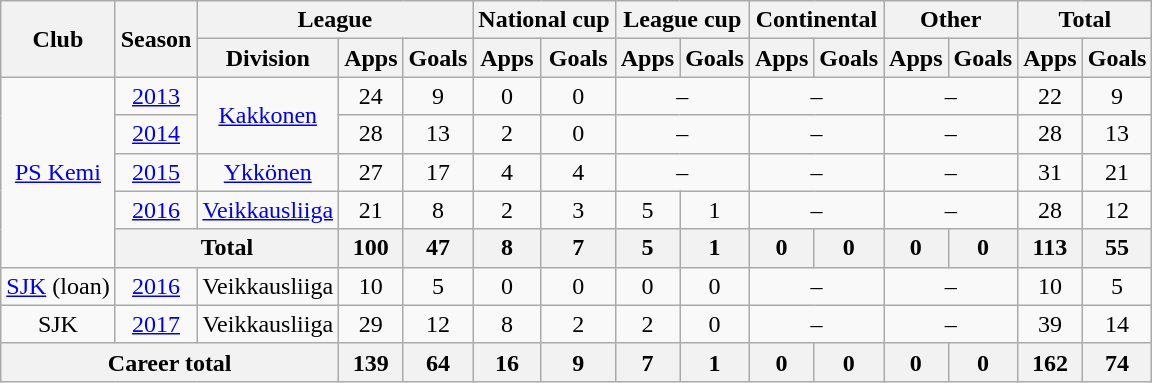<table class="wikitable" style="text-align: center;">
<tr>
<th rowspan="2">Club</th>
<th rowspan="2">Season</th>
<th colspan="3">League</th>
<th colspan="2">National cup</th>
<th colspan="2">League cup</th>
<th colspan="2">Continental</th>
<th colspan="2">Other</th>
<th colspan="2">Total</th>
</tr>
<tr>
<th>Division</th>
<th>Apps</th>
<th>Goals</th>
<th>Apps</th>
<th>Goals</th>
<th>Apps</th>
<th>Goals</th>
<th>Apps</th>
<th>Goals</th>
<th>Apps</th>
<th>Goals</th>
<th>Apps</th>
<th>Goals</th>
</tr>
<tr>
<td rowspan="5"><a href='#'>PS Kemi</a></td>
<td><a href='#'>2013</a></td>
<td rowspan="2"><a href='#'>Kakkonen</a></td>
<td>24</td>
<td>9</td>
<td>0</td>
<td>0</td>
<td colspan="2">–</td>
<td colspan="2">–</td>
<td colspan="2">–</td>
<td>22</td>
<td>9</td>
</tr>
<tr>
<td><a href='#'>2014</a></td>
<td>28</td>
<td>13</td>
<td>2</td>
<td>0</td>
<td colspan="2">–</td>
<td colspan="2">–</td>
<td colspan="2">–</td>
<td>28</td>
<td>13</td>
</tr>
<tr>
<td><a href='#'>2015</a></td>
<td><a href='#'>Ykkönen</a></td>
<td>27</td>
<td>17</td>
<td>4</td>
<td>4</td>
<td colspan="2">–</td>
<td colspan="2">–</td>
<td colspan="2">–</td>
<td>31</td>
<td>21</td>
</tr>
<tr>
<td><a href='#'>2016</a></td>
<td><a href='#'>Veikkausliiga</a></td>
<td>21</td>
<td>8</td>
<td>2</td>
<td>3</td>
<td>5</td>
<td>1</td>
<td colspan="2">–</td>
<td colspan="2">–</td>
<td>28</td>
<td>12</td>
</tr>
<tr>
<th colspan="2">Total</th>
<th>100</th>
<th>47</th>
<th>8</th>
<th>7</th>
<th>5</th>
<th>1</th>
<th>0</th>
<th>0</th>
<th>0</th>
<th>0</th>
<th>113</th>
<th>55</th>
</tr>
<tr>
<td><a href='#'>SJK</a> (loan)</td>
<td><a href='#'>2016</a></td>
<td>Veikkausliiga</td>
<td>10</td>
<td>5</td>
<td>0</td>
<td>0</td>
<td>0</td>
<td>0</td>
<td colspan="2">–</td>
<td colspan="2">–</td>
<td>10</td>
<td>5</td>
</tr>
<tr>
<td>SJK</td>
<td><a href='#'>2017</a></td>
<td>Veikkausliiga</td>
<td>29</td>
<td>12</td>
<td>8</td>
<td>2</td>
<td>2</td>
<td>0</td>
<td colspan="2">–</td>
<td colspan="2">–</td>
<td>39</td>
<td>14</td>
</tr>
<tr>
<th colspan="3">Career total</th>
<th>139</th>
<th>64</th>
<th>16</th>
<th>9</th>
<th>7</th>
<th>1</th>
<th>0</th>
<th>0</th>
<th>0</th>
<th>0</th>
<th>162</th>
<th>74</th>
</tr>
</table>
